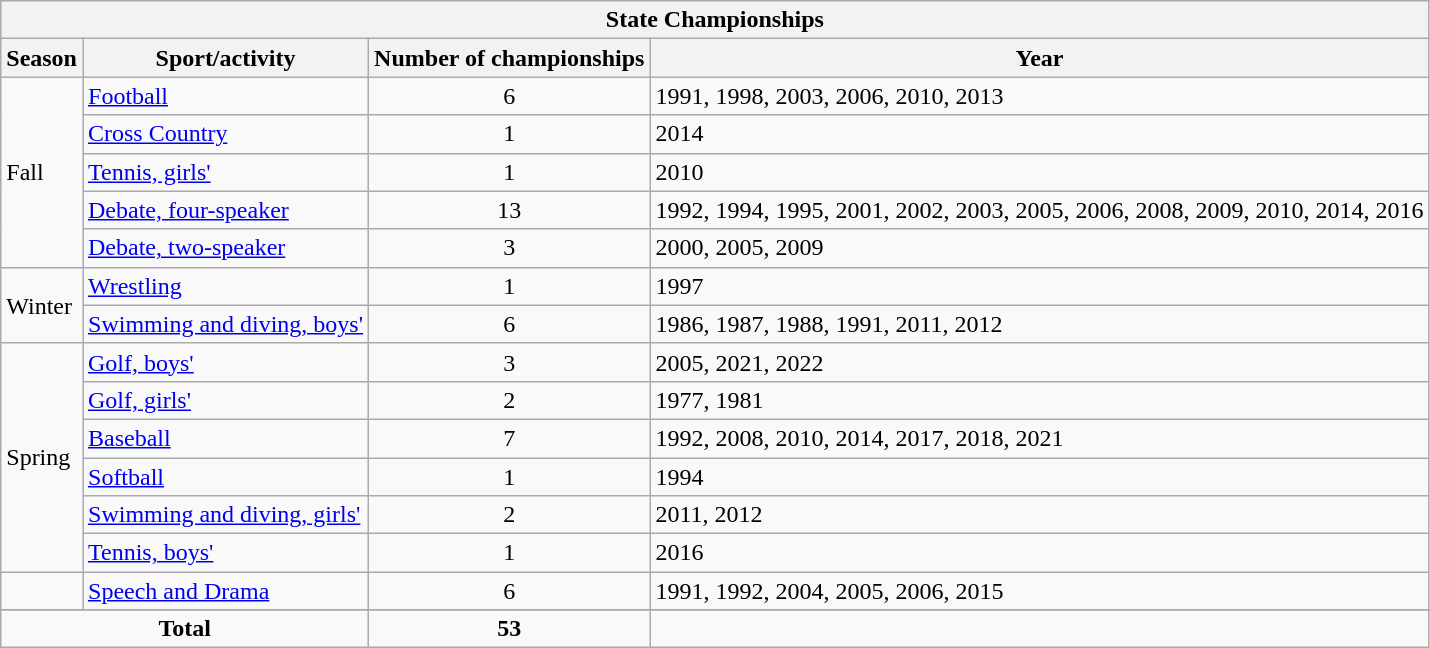<table class="wikitable">
<tr>
<th colspan="4">State Championships</th>
</tr>
<tr>
<th>Season</th>
<th>Sport/activity</th>
<th>Number of championships</th>
<th>Year</th>
</tr>
<tr>
<td rowspan="5">Fall</td>
<td><a href='#'>Football</a></td>
<td style="text-align:center;">6</td>
<td>1991, 1998, 2003, 2006, 2010, 2013</td>
</tr>
<tr>
<td><a href='#'>Cross Country</a></td>
<td style="text-align:center;">1</td>
<td>2014</td>
</tr>
<tr>
<td><a href='#'>Tennis, girls'</a></td>
<td style="text-align:center;">1</td>
<td>2010</td>
</tr>
<tr>
<td><a href='#'>Debate, four-speaker</a></td>
<td style="text-align:center;">13</td>
<td>1992, 1994, 1995, 2001, 2002, 2003, 2005, 2006, 2008, 2009, 2010, 2014, 2016</td>
</tr>
<tr>
<td><a href='#'>Debate, two-speaker</a></td>
<td style="text-align:center;">3</td>
<td>2000, 2005, 2009</td>
</tr>
<tr>
<td rowspan="2">Winter</td>
<td><a href='#'>Wrestling</a></td>
<td style="text-align:center;">1</td>
<td>1997</td>
</tr>
<tr>
<td><a href='#'>Swimming and diving, boys'</a></td>
<td style="text-align:center;">6</td>
<td>1986, 1987, 1988, 1991, 2011, 2012</td>
</tr>
<tr>
<td rowspan="6">Spring</td>
<td><a href='#'>Golf, boys'</a></td>
<td style="text-align:center;">3</td>
<td>2005, 2021, 2022</td>
</tr>
<tr>
<td><a href='#'>Golf, girls'</a></td>
<td style="text-align:center;">2</td>
<td>1977, 1981</td>
</tr>
<tr>
<td><a href='#'>Baseball</a></td>
<td style="text-align:center;">7</td>
<td>1992, 2008, 2010, 2014, 2017, 2018, 2021</td>
</tr>
<tr>
<td><a href='#'>Softball</a></td>
<td style="text-align:center;">1</td>
<td>1994</td>
</tr>
<tr>
<td><a href='#'>Swimming and diving, girls'</a></td>
<td style="text-align:center;">2</td>
<td>2011, 2012</td>
</tr>
<tr>
<td><a href='#'>Tennis, boys'</a></td>
<td style="text-align:center;">1</td>
<td>2016</td>
</tr>
<tr>
<td></td>
<td><a href='#'>Speech and Drama</a></td>
<td style="text-align:center;">6</td>
<td>1991, 1992, 2004, 2005, 2006, 2015</td>
</tr>
<tr>
</tr>
<tr style="text-align:center;">
<td colspan="2"><strong>Total</strong></td>
<td style="text-align:center;"><strong>53</strong></td>
<td></td>
</tr>
</table>
